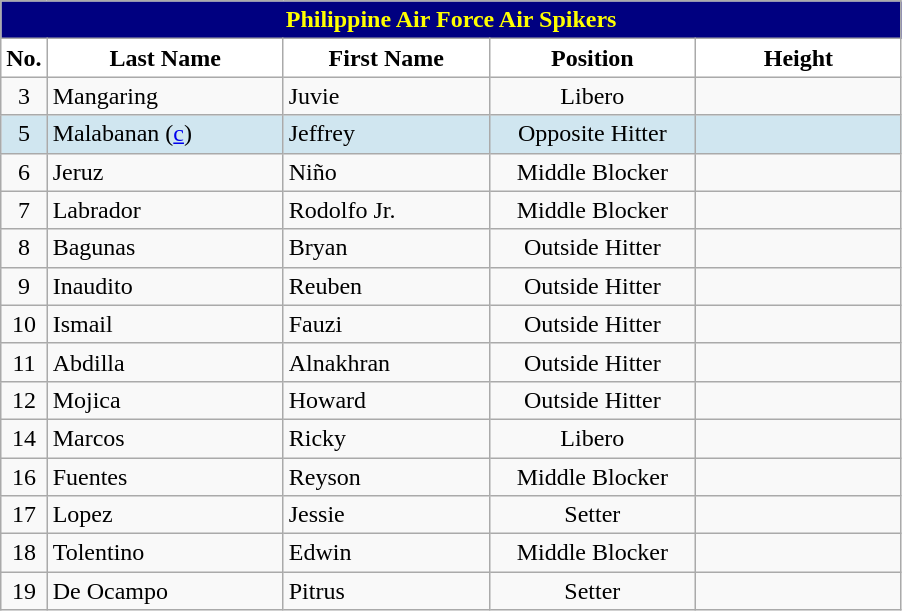<table class="wikitable" style="text-align:center;">
<tr>
<td colspan="5" style= "background: #000080; color: yellow; text-align: center"><strong>Philippine Air Force Air Spikers</strong></td>
</tr>
<tr>
<th width=3px style="background: white; color: black; text-align: center"><strong>No.</strong></th>
<th width=150px style="background: white; color: black">Last Name</th>
<th width=130px style="background: white; color: black">First Name</th>
<th width=130px style="background: white; color: black">Position</th>
<th width=130px style="background: white; color: black">Height</th>
</tr>
<tr>
<td>3</td>
<td style="text-align: left"> Mangaring</td>
<td style="text-align: left">Juvie</td>
<td>Libero</td>
<td></td>
</tr>
<tr bgcolor=#D0E6F>
<td>5</td>
<td style="text-align: left"> Malabanan (<a href='#'>c</a>)</td>
<td style="text-align: left">Jeffrey</td>
<td>Opposite Hitter</td>
<td></td>
</tr>
<tr>
<td>6</td>
<td style="text-align: left"> Jeruz</td>
<td style="text-align: left">Niño</td>
<td>Middle Blocker</td>
<td></td>
</tr>
<tr>
<td>7</td>
<td style="text-align: left"> Labrador</td>
<td style="text-align: left">Rodolfo Jr.</td>
<td>Middle Blocker</td>
<td></td>
</tr>
<tr>
<td>8</td>
<td style="text-align: left"> Bagunas</td>
<td style="text-align: left">Bryan</td>
<td>Outside Hitter</td>
<td></td>
</tr>
<tr>
<td>9</td>
<td style="text-align: left"> Inaudito</td>
<td style="text-align: left">Reuben</td>
<td>Outside Hitter</td>
<td></td>
</tr>
<tr>
<td>10</td>
<td style="text-align: left"> Ismail</td>
<td style="text-align: left">Fauzi</td>
<td>Outside Hitter</td>
<td></td>
</tr>
<tr>
<td>11</td>
<td style="text-align: left"> Abdilla</td>
<td style="text-align: left">Alnakhran</td>
<td>Outside Hitter</td>
<td></td>
</tr>
<tr>
<td>12</td>
<td style="text-align: left"> Mojica</td>
<td style="text-align: left">Howard</td>
<td>Outside Hitter</td>
<td></td>
</tr>
<tr>
<td>14</td>
<td style="text-align: left"> Marcos</td>
<td style="text-align: left">Ricky</td>
<td>Libero</td>
<td></td>
</tr>
<tr>
<td>16</td>
<td style="text-align: left"> Fuentes</td>
<td style="text-align: left">Reyson</td>
<td>Middle Blocker</td>
<td></td>
</tr>
<tr>
<td>17</td>
<td style="text-align: left"> Lopez</td>
<td style="text-align: left">Jessie</td>
<td>Setter</td>
<td></td>
</tr>
<tr>
<td>18</td>
<td style="text-align: left"> Tolentino</td>
<td style="text-align: left">Edwin</td>
<td>Middle Blocker</td>
<td></td>
</tr>
<tr>
<td>19</td>
<td style="text-align: left"> De Ocampo</td>
<td style="text-align: left">Pitrus</td>
<td>Setter</td>
<td></td>
</tr>
</table>
